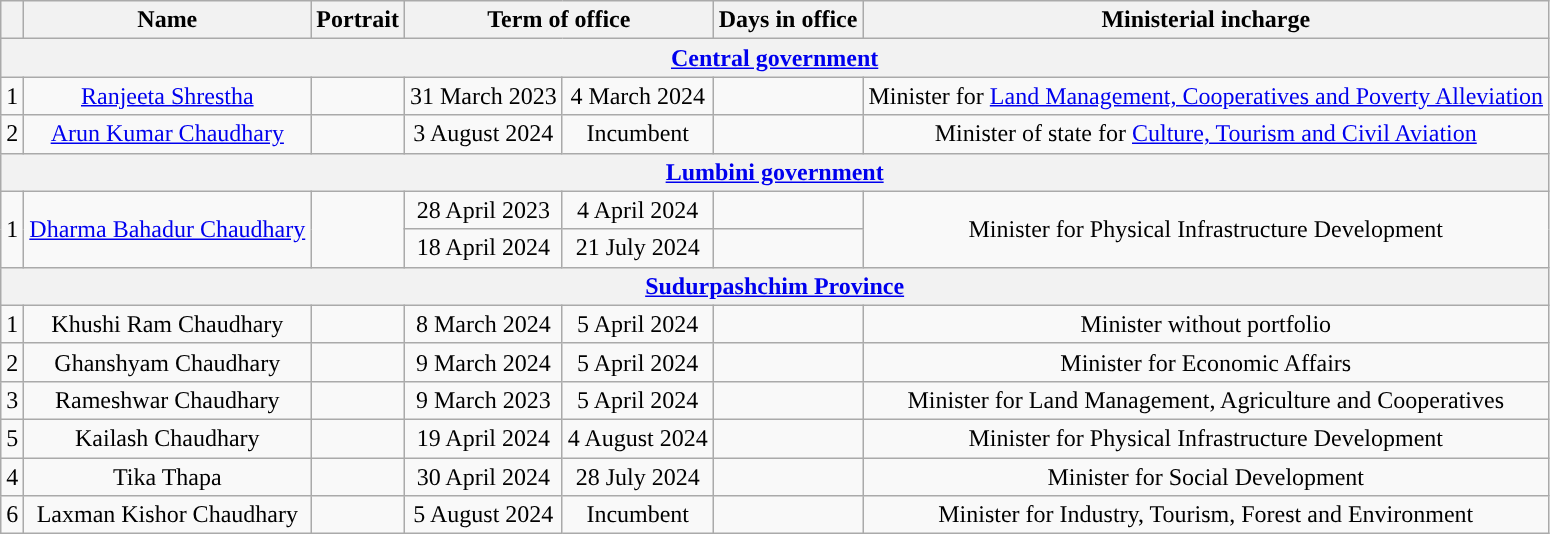<table class="wikitable" style="text-align:center">
<tr>
<th style="background:"></th>
<th style="background:">Name</th>
<th style="background:">Portrait</th>
<th colspan="2" style="background:">Term of office</th>
<th style="background:">Days in office</th>
<th style="background:">Ministerial incharge</th>
</tr>
<tr>
<th colspan="7"><a href='#'>Central government</a></th>
</tr>
<tr>
<td>1</td>
<td><a href='#'>Ranjeeta Shrestha</a></td>
<td></td>
<td>31 March 2023</td>
<td>4 March 2024</td>
<td></td>
<td>Minister for <a href='#'>Land Management, Cooperatives and Poverty Alleviation</a></td>
</tr>
<tr>
<td>2</td>
<td><a href='#'>Arun Kumar Chaudhary</a></td>
<td></td>
<td>3 August 2024</td>
<td>Incumbent</td>
<td></td>
<td>Minister of state for <a href='#'>Culture, Tourism and Civil Aviation</a></td>
</tr>
<tr>
<th colspan="7"><strong><a href='#'>Lumbini government</a></strong></th>
</tr>
<tr>
<td rowspan="2">1</td>
<td rowspan="2"><a href='#'>Dharma Bahadur Chaudhary</a></td>
<td rowspan="2"></td>
<td>28 April 2023</td>
<td>4 April 2024</td>
<td></td>
<td rowspan="2">Minister for Physical Infrastructure Development</td>
</tr>
<tr>
<td>18 April 2024</td>
<td>21 July 2024</td>
<td></td>
</tr>
<tr>
<th colspan="7"><a href='#'>Sudurpashchim Province</a></th>
</tr>
<tr>
<td>1</td>
<td>Khushi Ram Chaudhary</td>
<td></td>
<td>8 March 2024</td>
<td>5 April 2024</td>
<td></td>
<td>Minister without portfolio</td>
</tr>
<tr>
<td>2</td>
<td>Ghanshyam Chaudhary</td>
<td></td>
<td>9 March 2024</td>
<td>5 April 2024</td>
<td></td>
<td>Minister for Economic Affairs</td>
</tr>
<tr>
<td>3</td>
<td>Rameshwar Chaudhary</td>
<td></td>
<td>9 March 2023</td>
<td>5 April 2024</td>
<td></td>
<td>Minister for Land Management, Agriculture and Cooperatives</td>
</tr>
<tr>
<td>5</td>
<td>Kailash Chaudhary</td>
<td></td>
<td>19 April 2024</td>
<td>4 August 2024</td>
<td></td>
<td>Minister for Physical Infrastructure Development</td>
</tr>
<tr>
<td>4</td>
<td>Tika Thapa</td>
<td></td>
<td>30 April 2024</td>
<td>28 July 2024</td>
<td></td>
<td>Minister for Social Development</td>
</tr>
<tr>
<td>6</td>
<td>Laxman Kishor Chaudhary</td>
<td></td>
<td>5 August 2024</td>
<td>Incumbent</td>
<td></td>
<td>Minister for Industry, Tourism, Forest and Environment</td>
</tr>
</table>
